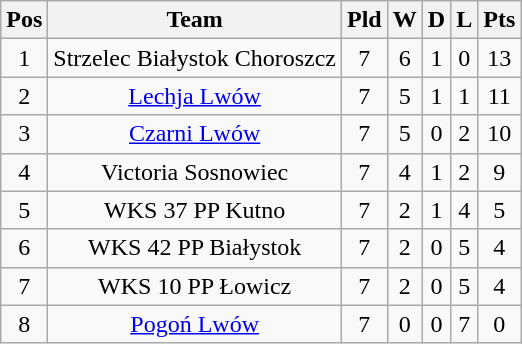<table class="wikitable" style="text-align: center">
<tr>
<th>Pos</th>
<th>Team</th>
<th>Pld</th>
<th>W</th>
<th>D</th>
<th>L</th>
<th>Pts</th>
</tr>
<tr>
<td>1</td>
<td>Strzelec Białystok Choroszcz</td>
<td>7</td>
<td>6</td>
<td>1</td>
<td>0</td>
<td>13</td>
</tr>
<tr>
<td>2</td>
<td><a href='#'>Lechja Lwów</a></td>
<td>7</td>
<td>5</td>
<td>1</td>
<td>1</td>
<td>11</td>
</tr>
<tr>
<td>3</td>
<td><a href='#'>Czarni Lwów</a></td>
<td>7</td>
<td>5</td>
<td>0</td>
<td>2</td>
<td>10</td>
</tr>
<tr>
<td>4</td>
<td>Victoria Sosnowiec</td>
<td>7</td>
<td>4</td>
<td>1</td>
<td>2</td>
<td>9</td>
</tr>
<tr>
<td>5</td>
<td>WKS 37 PP Kutno</td>
<td>7</td>
<td>2</td>
<td>1</td>
<td>4</td>
<td>5</td>
</tr>
<tr>
<td>6</td>
<td>WKS 42 PP Białystok</td>
<td>7</td>
<td>2</td>
<td>0</td>
<td>5</td>
<td>4</td>
</tr>
<tr>
<td>7</td>
<td>WKS 10 PP Łowicz</td>
<td>7</td>
<td>2</td>
<td>0</td>
<td>5</td>
<td>4</td>
</tr>
<tr>
<td>8</td>
<td><a href='#'>Pogoń Lwów</a></td>
<td>7</td>
<td>0</td>
<td>0</td>
<td>7</td>
<td>0</td>
</tr>
</table>
